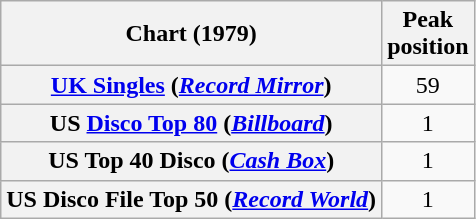<table class="wikitable sortable plainrowheaders" style="text-align:center">
<tr>
<th scope="col">Chart (1979)</th>
<th scope="col">Peak<br>position</th>
</tr>
<tr>
<th scope="row"><a href='#'>UK Singles</a> (<em><a href='#'>Record Mirror</a></em>)</th>
<td>59</td>
</tr>
<tr>
<th scope="row">US <a href='#'>Disco Top 80</a> (<em><a href='#'>Billboard</a></em>)</th>
<td>1</td>
</tr>
<tr>
<th scope="row">US Top 40 Disco (<em><a href='#'>Cash Box</a></em>)</th>
<td>1</td>
</tr>
<tr>
<th scope="row">US Disco File Top 50 (<em><a href='#'>Record World</a></em>)</th>
<td>1</td>
</tr>
</table>
